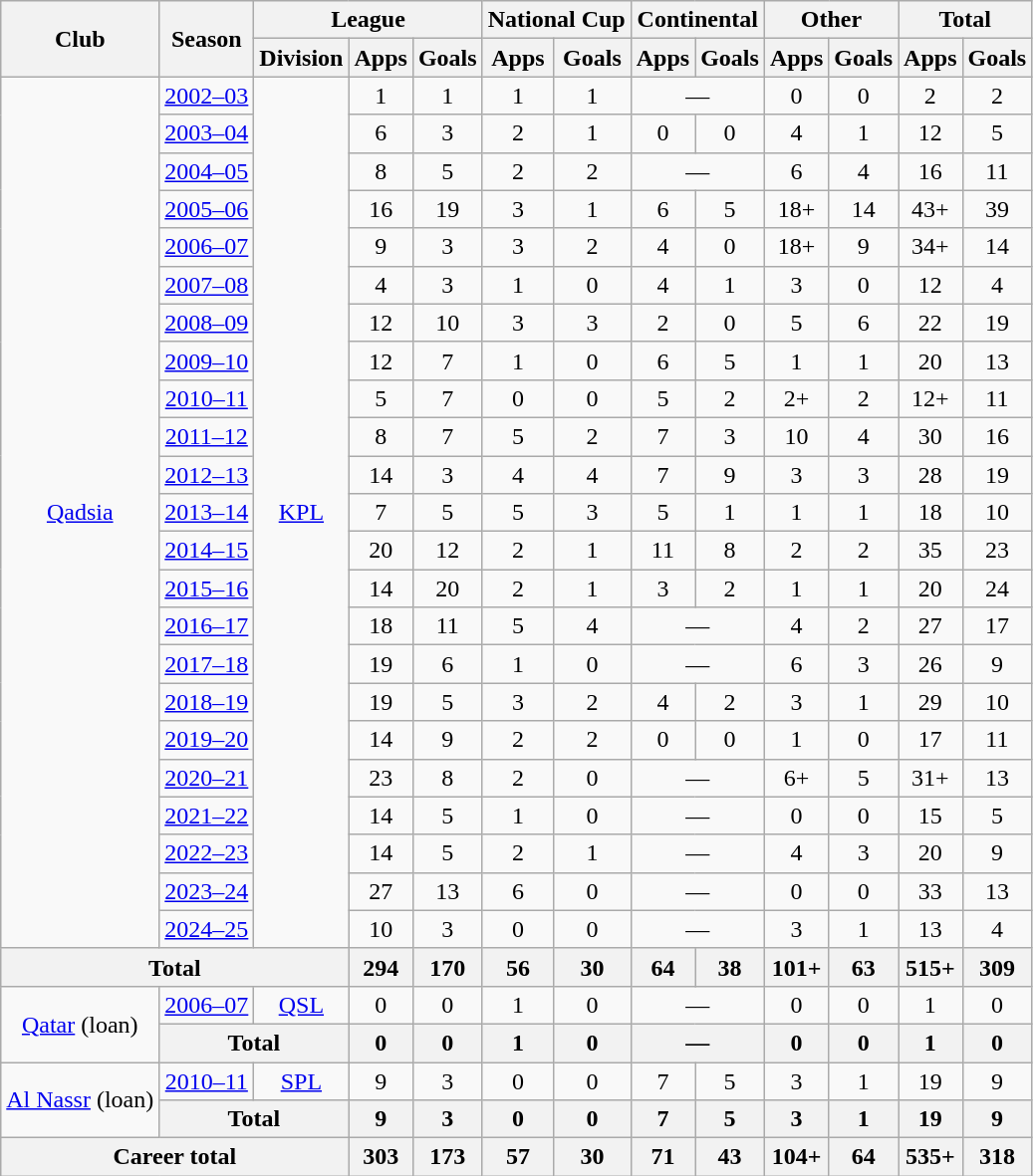<table class="wikitable" style="text-align: center">
<tr>
<th rowspan="2">Club</th>
<th rowspan="2">Season</th>
<th colspan="3">League</th>
<th colspan="2">National Cup</th>
<th colspan="2">Continental</th>
<th colspan="2">Other</th>
<th colspan="2">Total</th>
</tr>
<tr>
<th>Division</th>
<th>Apps</th>
<th>Goals</th>
<th>Apps</th>
<th>Goals</th>
<th>Apps</th>
<th>Goals</th>
<th>Apps</th>
<th>Goals</th>
<th>Apps</th>
<th>Goals</th>
</tr>
<tr>
<td rowspan="23"><a href='#'>Qadsia</a></td>
<td><a href='#'>2002–03</a></td>
<td rowspan="23"><a href='#'>KPL</a></td>
<td>1</td>
<td>1</td>
<td>1</td>
<td>1</td>
<td colspan="2">—</td>
<td>0</td>
<td>0</td>
<td>2</td>
<td>2</td>
</tr>
<tr>
<td><a href='#'>2003–04</a></td>
<td>6</td>
<td>3</td>
<td>2</td>
<td>1</td>
<td>0</td>
<td>0</td>
<td>4</td>
<td>1</td>
<td>12</td>
<td>5</td>
</tr>
<tr>
<td><a href='#'>2004–05</a></td>
<td>8</td>
<td>5</td>
<td>2</td>
<td>2</td>
<td colspan="2">—</td>
<td>6</td>
<td>4</td>
<td>16</td>
<td>11</td>
</tr>
<tr>
<td><a href='#'>2005–06</a></td>
<td>16</td>
<td>19</td>
<td>3</td>
<td>1</td>
<td>6</td>
<td>5</td>
<td>18+</td>
<td>14</td>
<td>43+</td>
<td>39</td>
</tr>
<tr>
<td><a href='#'>2006–07</a></td>
<td>9</td>
<td>3</td>
<td>3</td>
<td>2</td>
<td>4</td>
<td>0</td>
<td>18+</td>
<td>9</td>
<td>34+</td>
<td>14</td>
</tr>
<tr>
<td><a href='#'>2007–08</a></td>
<td>4</td>
<td>3</td>
<td>1</td>
<td>0</td>
<td>4</td>
<td>1</td>
<td>3</td>
<td>0</td>
<td>12</td>
<td>4</td>
</tr>
<tr>
<td><a href='#'>2008–09</a></td>
<td>12</td>
<td>10</td>
<td>3</td>
<td>3</td>
<td>2</td>
<td>0</td>
<td>5</td>
<td>6</td>
<td>22</td>
<td>19</td>
</tr>
<tr>
<td><a href='#'>2009–10</a></td>
<td>12</td>
<td>7</td>
<td>1</td>
<td>0</td>
<td>6</td>
<td>5</td>
<td>1</td>
<td>1</td>
<td>20</td>
<td>13</td>
</tr>
<tr>
<td><a href='#'>2010–11</a></td>
<td>5</td>
<td>7</td>
<td>0</td>
<td>0</td>
<td>5</td>
<td>2</td>
<td>2+</td>
<td>2</td>
<td>12+</td>
<td>11</td>
</tr>
<tr>
<td><a href='#'>2011–12</a></td>
<td>8</td>
<td>7</td>
<td>5</td>
<td>2</td>
<td>7</td>
<td>3</td>
<td>10</td>
<td>4</td>
<td>30</td>
<td>16</td>
</tr>
<tr>
<td><a href='#'>2012–13</a></td>
<td>14</td>
<td>3</td>
<td>4</td>
<td>4</td>
<td>7</td>
<td>9</td>
<td>3</td>
<td>3</td>
<td>28</td>
<td>19</td>
</tr>
<tr>
<td><a href='#'>2013–14</a></td>
<td>7</td>
<td>5</td>
<td>5</td>
<td>3</td>
<td>5</td>
<td>1</td>
<td>1</td>
<td>1</td>
<td>18</td>
<td>10</td>
</tr>
<tr>
<td><a href='#'>2014–15</a></td>
<td>20</td>
<td>12</td>
<td>2</td>
<td>1</td>
<td>11</td>
<td>8</td>
<td>2</td>
<td>2</td>
<td>35</td>
<td>23</td>
</tr>
<tr>
<td><a href='#'>2015–16</a></td>
<td>14</td>
<td>20</td>
<td>2</td>
<td>1</td>
<td>3</td>
<td>2</td>
<td>1</td>
<td>1</td>
<td>20</td>
<td>24</td>
</tr>
<tr>
<td><a href='#'>2016–17</a></td>
<td>18</td>
<td>11</td>
<td>5</td>
<td>4</td>
<td colspan="2">—</td>
<td>4</td>
<td>2</td>
<td>27</td>
<td>17</td>
</tr>
<tr>
<td><a href='#'>2017–18</a></td>
<td>19</td>
<td>6</td>
<td>1</td>
<td>0</td>
<td colspan="2">—</td>
<td>6</td>
<td>3</td>
<td>26</td>
<td>9</td>
</tr>
<tr>
<td><a href='#'>2018–19</a></td>
<td>19</td>
<td>5</td>
<td>3</td>
<td>2</td>
<td>4</td>
<td>2</td>
<td>3</td>
<td>1</td>
<td>29</td>
<td>10</td>
</tr>
<tr>
<td><a href='#'>2019–20</a></td>
<td>14</td>
<td>9</td>
<td>2</td>
<td>2</td>
<td>0</td>
<td>0</td>
<td>1</td>
<td>0</td>
<td>17</td>
<td>11</td>
</tr>
<tr>
<td><a href='#'>2020–21</a></td>
<td>23</td>
<td>8</td>
<td>2</td>
<td>0</td>
<td colspan="2">—</td>
<td>6+</td>
<td>5</td>
<td>31+</td>
<td>13</td>
</tr>
<tr>
<td><a href='#'>2021–22</a></td>
<td>14</td>
<td>5</td>
<td>1</td>
<td>0</td>
<td colspan="2">—</td>
<td>0</td>
<td>0</td>
<td>15</td>
<td>5</td>
</tr>
<tr>
<td><a href='#'>2022–23</a></td>
<td>14</td>
<td>5</td>
<td>2</td>
<td>1</td>
<td colspan="2">—</td>
<td>4</td>
<td>3</td>
<td>20</td>
<td>9</td>
</tr>
<tr>
<td><a href='#'>2023–24</a></td>
<td>27</td>
<td>13</td>
<td>6</td>
<td>0</td>
<td colspan="2">—</td>
<td>0</td>
<td>0</td>
<td>33</td>
<td>13</td>
</tr>
<tr>
<td><a href='#'>2024–25</a></td>
<td>10</td>
<td>3</td>
<td>0</td>
<td>0</td>
<td colspan="2">—</td>
<td>3</td>
<td>1</td>
<td>13</td>
<td>4</td>
</tr>
<tr>
<th colspan="3">Total</th>
<th>294</th>
<th>170</th>
<th>56</th>
<th>30</th>
<th>64</th>
<th>38</th>
<th>101+</th>
<th>63</th>
<th>515+</th>
<th>309</th>
</tr>
<tr>
<td rowspan="2"><a href='#'>Qatar</a> (loan)</td>
<td><a href='#'>2006–07</a></td>
<td rowspan="1" valign="center"><a href='#'>QSL</a></td>
<td>0</td>
<td>0</td>
<td>1</td>
<td>0</td>
<td colspan="2">—</td>
<td>0</td>
<td>0</td>
<td>1</td>
<td>0</td>
</tr>
<tr>
<th colspan="2">Total</th>
<th>0</th>
<th>0</th>
<th>1</th>
<th>0</th>
<th colspan="2">—</th>
<th>0</th>
<th>0</th>
<th>1</th>
<th>0</th>
</tr>
<tr>
<td rowspan="2"><a href='#'>Al Nassr</a> (loan)</td>
<td><a href='#'>2010–11</a></td>
<td rowspan="1" valign="center"><a href='#'>SPL</a></td>
<td>9</td>
<td>3</td>
<td>0</td>
<td>0</td>
<td>7</td>
<td>5</td>
<td>3</td>
<td>1</td>
<td>19</td>
<td>9</td>
</tr>
<tr>
<th colspan="2">Total</th>
<th>9</th>
<th>3</th>
<th>0</th>
<th>0</th>
<th>7</th>
<th>5</th>
<th>3</th>
<th>1</th>
<th>19</th>
<th>9</th>
</tr>
<tr>
<th colspan="3">Career total</th>
<th>303</th>
<th>173</th>
<th>57</th>
<th>30</th>
<th>71</th>
<th>43</th>
<th>104+</th>
<th>64</th>
<th>535+</th>
<th>318</th>
</tr>
</table>
